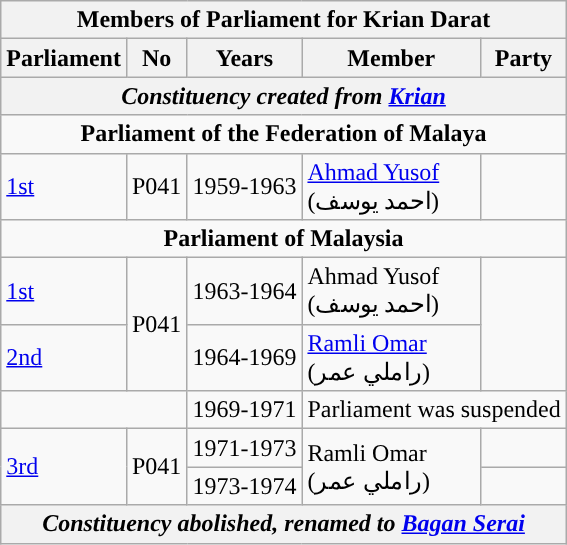<table class=wikitable>
<tr>
<th colspan="5">Members of Parliament for Krian Darat</th>
</tr>
<tr>
<th>Parliament</th>
<th>No</th>
<th>Years</th>
<th>Member</th>
<th>Party</th>
</tr>
<tr>
<th colspan="5" align="center"><em>Constituency created from <a href='#'>Krian</a></em></th>
</tr>
<tr>
<td colspan="5" align="center"><strong>Parliament of the Federation of Malaya</strong></td>
</tr>
<tr>
<td><a href='#'>1st</a></td>
<td>P041</td>
<td>1959-1963</td>
<td><a href='#'>Ahmad Yusof</a> <br> (احمد يوسف)</td>
<td></td>
</tr>
<tr>
<td colspan="5" align="center"><strong>Parliament of Malaysia</strong></td>
</tr>
<tr>
<td><a href='#'>1st</a></td>
<td rowspan="2">P041</td>
<td>1963-1964</td>
<td>Ahmad Yusof <br> (احمد يوسف)</td>
<td rowspan=2></td>
</tr>
<tr>
<td><a href='#'>2nd</a></td>
<td>1964-1969</td>
<td><a href='#'>Ramli Omar</a> <br> (راملي عمر)</td>
</tr>
<tr>
<td colspan="2"></td>
<td>1969-1971</td>
<td colspan=2 align=center>Parliament was suspended</td>
</tr>
<tr>
<td rowspan=2><a href='#'>3rd</a></td>
<td rowspan="2">P041</td>
<td>1971-1973</td>
<td rowspan=2>Ramli Omar <br> (راملي عمر)</td>
<td></td>
</tr>
<tr>
<td>1973-1974</td>
<td></td>
</tr>
<tr>
<th colspan="5" align="center"><em>Constituency abolished, renamed to <a href='#'>Bagan Serai</a></em></th>
</tr>
</table>
